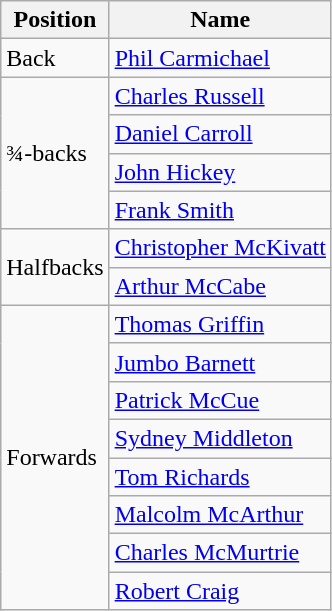<table class=wikitable>
<tr>
<th>Position</th>
<th>Name</th>
</tr>
<tr>
<td>Back</td>
<td><a href='#'>Phil Carmichael</a></td>
</tr>
<tr>
<td rowspan=4>¾-backs</td>
<td><a href='#'>Charles Russell</a></td>
</tr>
<tr>
<td><a href='#'>Daniel Carroll</a></td>
</tr>
<tr>
<td><a href='#'>John Hickey</a></td>
</tr>
<tr>
<td><a href='#'>Frank Smith</a></td>
</tr>
<tr>
<td rowspan=2>Halfbacks</td>
<td><a href='#'>Christopher McKivatt</a></td>
</tr>
<tr>
<td><a href='#'>Arthur McCabe</a></td>
</tr>
<tr>
<td rowspan=8>Forwards</td>
<td><a href='#'>Thomas Griffin</a></td>
</tr>
<tr>
<td><a href='#'>Jumbo Barnett</a></td>
</tr>
<tr>
<td><a href='#'>Patrick McCue</a></td>
</tr>
<tr>
<td><a href='#'>Sydney Middleton</a></td>
</tr>
<tr>
<td><a href='#'>Tom Richards</a></td>
</tr>
<tr>
<td><a href='#'>Malcolm McArthur</a></td>
</tr>
<tr>
<td><a href='#'>Charles McMurtrie</a></td>
</tr>
<tr>
<td><a href='#'>Robert Craig</a></td>
</tr>
</table>
